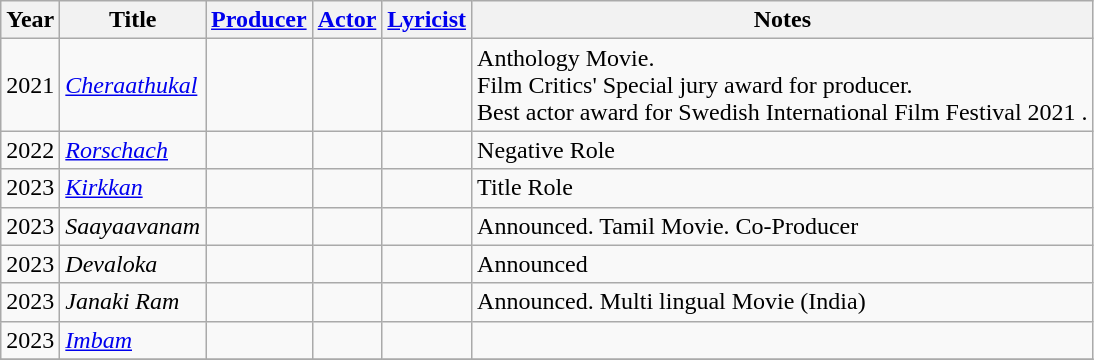<table class="wikitable sortable">
<tr>
<th>Year</th>
<th>Title</th>
<th><a href='#'>Producer</a></th>
<th><a href='#'>Actor</a></th>
<th><a href='#'>Lyricist</a></th>
<th>Notes</th>
</tr>
<tr>
<td>2021</td>
<td><em><a href='#'>Cheraathukal</a></em></td>
<td> </td>
<td></td>
<td> </td>
<td>Anthology Movie.<br>Film Critics' Special jury award for producer.<br>Best actor award for Swedish International Film Festival 2021
.</td>
</tr>
<tr>
<td>2022</td>
<td><em><a href='#'>Rorschach</a></em></td>
<td></td>
<td></td>
<td></td>
<td>Negative Role</td>
</tr>
<tr>
<td>2023</td>
<td><em><a href='#'>Kirkkan</a></em></td>
<td></td>
<td></td>
<td></td>
<td>Title Role</td>
</tr>
<tr>
<td>2023</td>
<td><em>Saayaavanam</em></td>
<td></td>
<td></td>
<td></td>
<td>Announced. Tamil Movie. Co-Producer</td>
</tr>
<tr>
<td>2023</td>
<td><em>Devaloka</em></td>
<td></td>
<td></td>
<td></td>
<td>Announced</td>
</tr>
<tr>
<td>2023</td>
<td><em>Janaki Ram</em></td>
<td></td>
<td></td>
<td></td>
<td>Announced. Multi lingual Movie (India)</td>
</tr>
<tr>
<td>2023</td>
<td><em><a href='#'>Imbam</a></em></td>
<td></td>
<td></td>
<td></td>
<td></td>
</tr>
<tr>
</tr>
</table>
